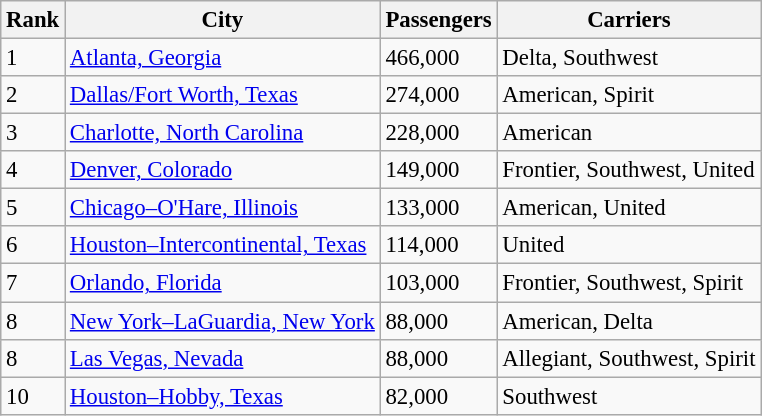<table class="wikitable sortable" style="font-size: 95%" width= align=>
<tr>
<th>Rank</th>
<th>City</th>
<th>Passengers</th>
<th>Carriers</th>
</tr>
<tr>
<td>1</td>
<td> <a href='#'>Atlanta, Georgia</a></td>
<td>466,000</td>
<td>Delta, Southwest</td>
</tr>
<tr>
<td>2</td>
<td> <a href='#'>Dallas/Fort Worth, Texas</a></td>
<td>274,000</td>
<td>American, Spirit</td>
</tr>
<tr>
<td>3</td>
<td> <a href='#'>Charlotte, North Carolina</a></td>
<td>228,000</td>
<td>American</td>
</tr>
<tr>
<td>4</td>
<td> <a href='#'>Denver, Colorado</a></td>
<td>149,000</td>
<td>Frontier, Southwest, United</td>
</tr>
<tr>
<td>5</td>
<td> <a href='#'>Chicago–O'Hare, Illinois</a></td>
<td>133,000</td>
<td>American, United</td>
</tr>
<tr>
<td>6</td>
<td> <a href='#'>Houston–Intercontinental, Texas</a></td>
<td>114,000</td>
<td>United</td>
</tr>
<tr>
<td>7</td>
<td> <a href='#'>Orlando, Florida</a></td>
<td>103,000</td>
<td>Frontier, Southwest, Spirit</td>
</tr>
<tr>
<td>8</td>
<td> <a href='#'>New York–LaGuardia, New York</a></td>
<td>88,000</td>
<td>American, Delta</td>
</tr>
<tr>
<td>8</td>
<td> <a href='#'>Las Vegas, Nevada</a></td>
<td>88,000</td>
<td>Allegiant, Southwest, Spirit</td>
</tr>
<tr>
<td>10</td>
<td> <a href='#'>Houston–Hobby, Texas</a></td>
<td>82,000</td>
<td>Southwest</td>
</tr>
</table>
